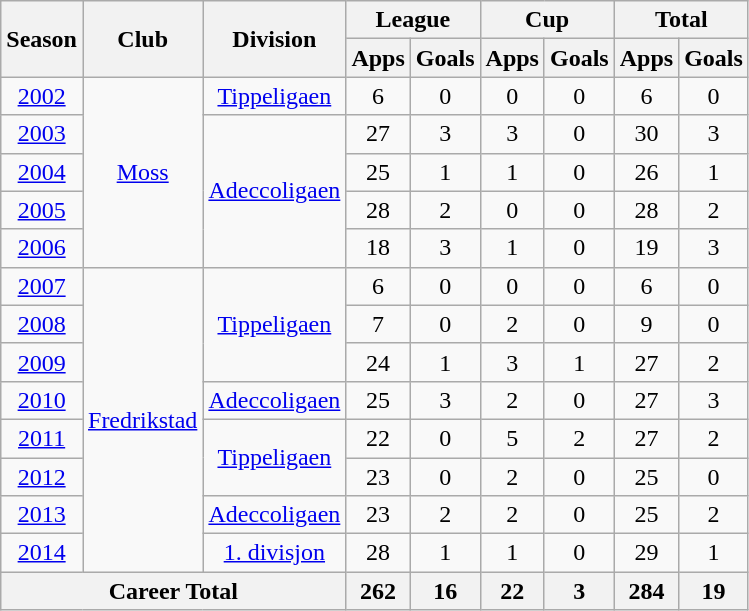<table class="wikitable" style="text-align: center;">
<tr>
<th rowspan="2">Season</th>
<th rowspan="2">Club</th>
<th rowspan="2">Division</th>
<th colspan="2">League</th>
<th colspan="2">Cup</th>
<th colspan="2">Total</th>
</tr>
<tr>
<th>Apps</th>
<th>Goals</th>
<th>Apps</th>
<th>Goals</th>
<th>Apps</th>
<th>Goals</th>
</tr>
<tr>
<td><a href='#'>2002</a></td>
<td rowspan="5" valign="center"><a href='#'>Moss</a></td>
<td rowspan="1" valign="center"><a href='#'>Tippeligaen</a></td>
<td>6</td>
<td>0</td>
<td>0</td>
<td>0</td>
<td>6</td>
<td>0</td>
</tr>
<tr>
<td><a href='#'>2003</a></td>
<td rowspan="4" valign="center"><a href='#'>Adeccoligaen</a></td>
<td>27</td>
<td>3</td>
<td>3</td>
<td>0</td>
<td>30</td>
<td>3</td>
</tr>
<tr>
<td><a href='#'>2004</a></td>
<td>25</td>
<td>1</td>
<td>1</td>
<td>0</td>
<td>26</td>
<td>1</td>
</tr>
<tr>
<td><a href='#'>2005</a></td>
<td>28</td>
<td>2</td>
<td>0</td>
<td>0</td>
<td>28</td>
<td>2</td>
</tr>
<tr>
<td><a href='#'>2006</a></td>
<td>18</td>
<td>3</td>
<td>1</td>
<td>0</td>
<td>19</td>
<td>3</td>
</tr>
<tr>
<td><a href='#'>2007</a></td>
<td rowspan="8" valign="center"><a href='#'>Fredrikstad</a></td>
<td rowspan="3" valign="center"><a href='#'>Tippeligaen</a></td>
<td>6</td>
<td>0</td>
<td>0</td>
<td>0</td>
<td>6</td>
<td>0</td>
</tr>
<tr>
<td><a href='#'>2008</a></td>
<td>7</td>
<td>0</td>
<td>2</td>
<td>0</td>
<td>9</td>
<td>0</td>
</tr>
<tr>
<td><a href='#'>2009</a></td>
<td>24</td>
<td>1</td>
<td>3</td>
<td>1</td>
<td>27</td>
<td>2</td>
</tr>
<tr>
<td><a href='#'>2010</a></td>
<td rowspan="1" valign="center"><a href='#'>Adeccoligaen</a></td>
<td>25</td>
<td>3</td>
<td>2</td>
<td>0</td>
<td>27</td>
<td>3</td>
</tr>
<tr>
<td><a href='#'>2011</a></td>
<td rowspan="2" valign="center"><a href='#'>Tippeligaen</a></td>
<td>22</td>
<td>0</td>
<td>5</td>
<td>2</td>
<td>27</td>
<td>2</td>
</tr>
<tr>
<td><a href='#'>2012</a></td>
<td>23</td>
<td>0</td>
<td>2</td>
<td>0</td>
<td>25</td>
<td>0</td>
</tr>
<tr>
<td><a href='#'>2013</a></td>
<td rowspan="1" valign="center"><a href='#'>Adeccoligaen</a></td>
<td>23</td>
<td>2</td>
<td>2</td>
<td>0</td>
<td>25</td>
<td>2</td>
</tr>
<tr>
<td><a href='#'>2014</a></td>
<td rowspan="1" valign="center"><a href='#'>1. divisjon</a></td>
<td>28</td>
<td>1</td>
<td>1</td>
<td>0</td>
<td>29</td>
<td>1</td>
</tr>
<tr>
<th colspan="3">Career Total</th>
<th>262</th>
<th>16</th>
<th>22</th>
<th>3</th>
<th>284</th>
<th>19</th>
</tr>
</table>
